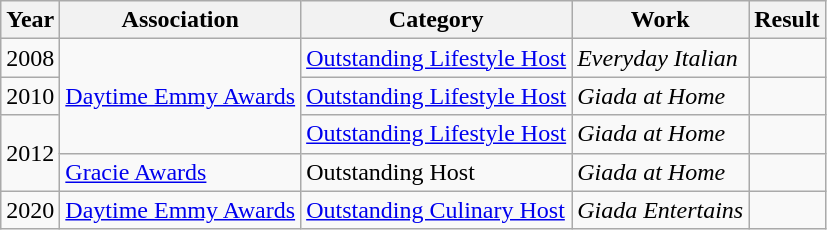<table class="wikitable">
<tr>
<th>Year</th>
<th>Association</th>
<th>Category</th>
<th>Work</th>
<th>Result</th>
</tr>
<tr>
<td>2008</td>
<td rowspan=3><a href='#'>Daytime Emmy Awards</a></td>
<td><a href='#'>Outstanding Lifestyle Host</a></td>
<td><em>Everyday Italian</em></td>
<td></td>
</tr>
<tr>
<td>2010</td>
<td><a href='#'>Outstanding Lifestyle Host</a></td>
<td><em>Giada at Home</em></td>
<td></td>
</tr>
<tr>
<td rowspan=2>2012</td>
<td><a href='#'>Outstanding Lifestyle Host</a></td>
<td><em>Giada at Home</em></td>
<td></td>
</tr>
<tr>
<td><a href='#'>Gracie Awards</a></td>
<td>Outstanding Host</td>
<td><em>Giada at Home</em></td>
<td></td>
</tr>
<tr>
<td>2020</td>
<td><a href='#'>Daytime Emmy Awards</a></td>
<td><a href='#'>Outstanding Culinary Host</a></td>
<td><em>Giada Entertains</em></td>
<td></td>
</tr>
</table>
